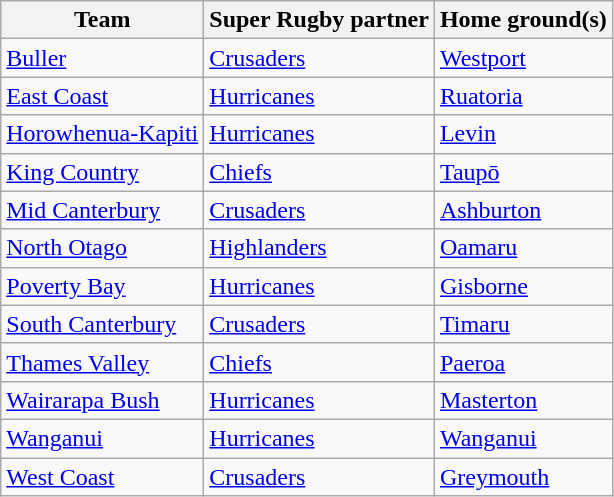<table class="wikitable sortable">
<tr>
<th>Team</th>
<th>Super Rugby partner</th>
<th>Home ground(s)</th>
</tr>
<tr>
<td><a href='#'>Buller</a></td>
<td><a href='#'>Crusaders</a></td>
<td><a href='#'>Westport</a></td>
</tr>
<tr>
<td><a href='#'>East Coast</a></td>
<td><a href='#'>Hurricanes</a></td>
<td><a href='#'>Ruatoria</a></td>
</tr>
<tr>
<td><a href='#'>Horowhenua-Kapiti</a></td>
<td><a href='#'>Hurricanes</a></td>
<td><a href='#'>Levin</a></td>
</tr>
<tr>
<td><a href='#'>King Country</a></td>
<td><a href='#'>Chiefs</a></td>
<td><a href='#'>Taupō</a></td>
</tr>
<tr>
<td><a href='#'>Mid Canterbury</a></td>
<td><a href='#'>Crusaders</a></td>
<td><a href='#'>Ashburton</a></td>
</tr>
<tr>
<td><a href='#'>North Otago</a></td>
<td><a href='#'>Highlanders</a></td>
<td><a href='#'>Oamaru</a></td>
</tr>
<tr>
<td><a href='#'>Poverty Bay</a></td>
<td><a href='#'>Hurricanes</a></td>
<td><a href='#'>Gisborne</a></td>
</tr>
<tr>
<td><a href='#'>South Canterbury</a></td>
<td><a href='#'>Crusaders</a></td>
<td><a href='#'>Timaru</a></td>
</tr>
<tr>
<td><a href='#'>Thames Valley</a></td>
<td><a href='#'>Chiefs</a></td>
<td><a href='#'>Paeroa</a></td>
</tr>
<tr>
<td><a href='#'>Wairarapa Bush</a></td>
<td><a href='#'>Hurricanes</a></td>
<td><a href='#'>Masterton</a></td>
</tr>
<tr>
<td><a href='#'>Wanganui</a></td>
<td><a href='#'>Hurricanes</a></td>
<td><a href='#'>Wanganui</a></td>
</tr>
<tr>
<td><a href='#'>West Coast</a></td>
<td><a href='#'>Crusaders</a></td>
<td><a href='#'>Greymouth</a></td>
</tr>
</table>
